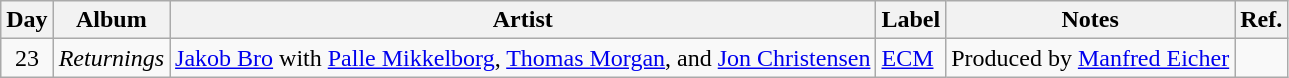<table class="wikitable">
<tr>
<th>Day</th>
<th>Album</th>
<th>Artist</th>
<th>Label</th>
<th>Notes</th>
<th>Ref.</th>
</tr>
<tr>
<td rowspan="1" style="text-align:center;">23</td>
<td><em>Returnings</em></td>
<td><a href='#'>Jakob Bro</a> with <a href='#'>Palle Mikkelborg</a>, <a href='#'>Thomas Morgan</a>, and <a href='#'>Jon Christensen</a></td>
<td><a href='#'>ECM</a></td>
<td>Produced by <a href='#'>Manfred Eicher</a></td>
<td style="text-align:center;"></td>
</tr>
</table>
